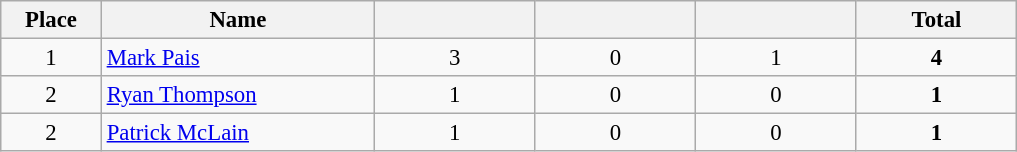<table class="wikitable" style="font-size: 95%; text-align: center;">
<tr>
<th width=60>Place</th>
<th width=175>Name</th>
<th width=100></th>
<th width=100></th>
<th width=100></th>
<th width=100><strong>Total</strong></th>
</tr>
<tr>
<td>1</td>
<td style="text-align:left;"> <a href='#'>Mark Pais</a></td>
<td>3</td>
<td>0</td>
<td>1</td>
<td><strong>4</strong></td>
</tr>
<tr>
<td>2</td>
<td style="text-align:left;"> <a href='#'>Ryan Thompson</a></td>
<td>1</td>
<td>0</td>
<td>0</td>
<td><strong>1</strong></td>
</tr>
<tr>
<td>2</td>
<td style="text-align:left;"> <a href='#'>Patrick McLain</a></td>
<td>1</td>
<td>0</td>
<td>0</td>
<td><strong>1</strong></td>
</tr>
</table>
